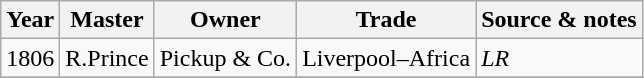<table class=" wikitable">
<tr>
<th>Year</th>
<th>Master</th>
<th>Owner</th>
<th>Trade</th>
<th>Source & notes</th>
</tr>
<tr>
<td>1806</td>
<td>R.Prince</td>
<td>Pickup & Co.</td>
<td>Liverpool–Africa</td>
<td><em>LR</em></td>
</tr>
<tr>
</tr>
</table>
